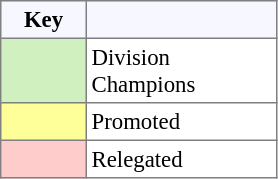<table bgcolor="#f7f8ff" cellpadding="3" cellspacing="0" border="1" style="font-size: 95%; border: gray solid 1px; border-collapse: collapse;text-align:center;">
<tr>
<th width=50>Key</th>
<th width=120></th>
</tr>
<tr>
<td style="background:#D0F0C0;" width="20"></td>
<td bgcolor="#ffffff" align="left">Division Champions</td>
</tr>
<tr>
<td style="background:#FFFF99;" width="20"></td>
<td bgcolor="#ffffff" align="left">Promoted</td>
</tr>
<tr>
<td style="background: #FFCCCC" width="20"></td>
<td bgcolor="#ffffff" align="left">Relegated</td>
</tr>
</table>
